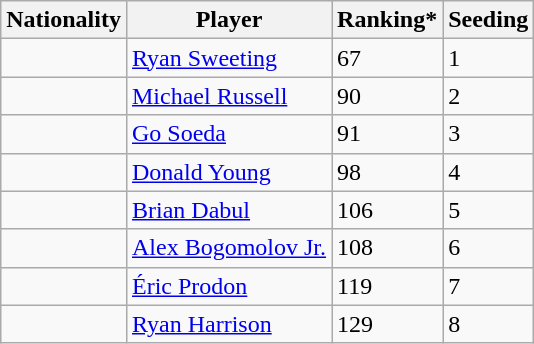<table class="wikitable" border="1">
<tr>
<th>Nationality</th>
<th>Player</th>
<th>Ranking*</th>
<th>Seeding</th>
</tr>
<tr>
<td></td>
<td><a href='#'>Ryan Sweeting</a></td>
<td>67</td>
<td>1</td>
</tr>
<tr>
<td></td>
<td><a href='#'>Michael Russell</a></td>
<td>90</td>
<td>2</td>
</tr>
<tr>
<td></td>
<td><a href='#'>Go Soeda</a></td>
<td>91</td>
<td>3</td>
</tr>
<tr>
<td></td>
<td><a href='#'>Donald Young</a></td>
<td>98</td>
<td>4</td>
</tr>
<tr>
<td></td>
<td><a href='#'>Brian Dabul</a></td>
<td>106</td>
<td>5</td>
</tr>
<tr>
<td></td>
<td><a href='#'>Alex Bogomolov Jr.</a></td>
<td>108</td>
<td>6</td>
</tr>
<tr>
<td></td>
<td><a href='#'>Éric Prodon</a></td>
<td>119</td>
<td>7</td>
</tr>
<tr>
<td></td>
<td><a href='#'>Ryan Harrison</a></td>
<td>129</td>
<td>8</td>
</tr>
</table>
